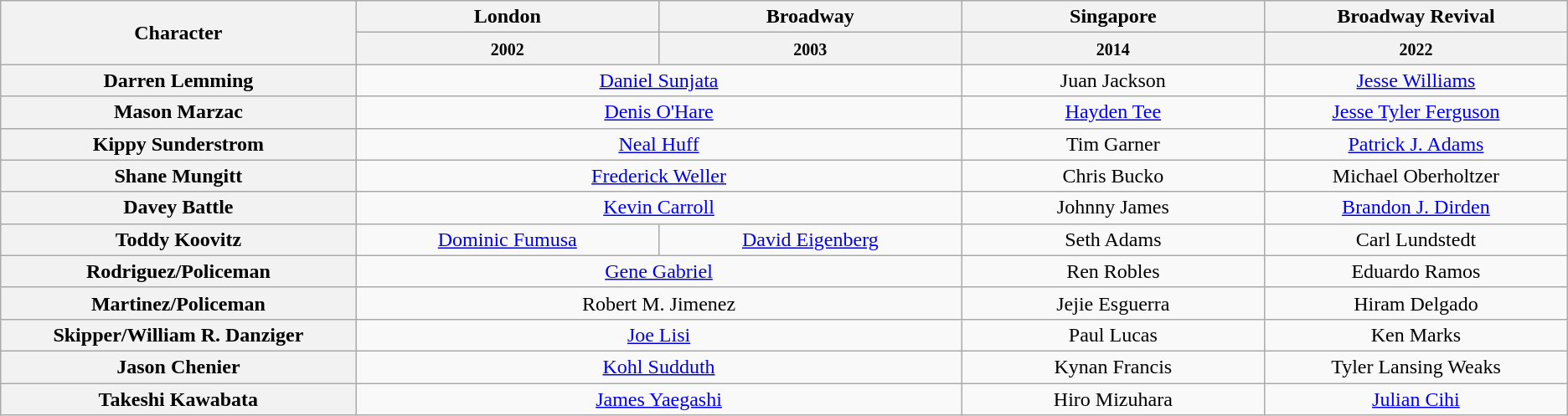<table class="wikitable" style="width:11; text-align:center;">
<tr>
<th rowspan="2" style="width:9%;">Character</th>
<th style="width:9%;">London</th>
<th style="width:9%;">Broadway</th>
<th style="width:9%;">Singapore</th>
<th style="width:9%;">Broadway Revival</th>
</tr>
<tr>
<th><small>2002</small></th>
<th><small>2003</small></th>
<th><small>2014</small></th>
<th><small>2022</small></th>
</tr>
<tr>
<th>Darren Lemming</th>
<td colspan="2"><a href='#'>Daniel Sunjata</a></td>
<td>Juan Jackson</td>
<td><a href='#'>Jesse Williams</a></td>
</tr>
<tr>
<th>Mason Marzac</th>
<td colspan="2"><a href='#'>Denis O'Hare</a></td>
<td><a href='#'>Hayden Tee</a></td>
<td><a href='#'>Jesse Tyler Ferguson</a></td>
</tr>
<tr>
<th>Kippy Sunderstrom</th>
<td colspan="2"><a href='#'>Neal Huff</a></td>
<td>Tim Garner</td>
<td><a href='#'>Patrick J. Adams</a></td>
</tr>
<tr>
<th>Shane Mungitt</th>
<td colspan="2"><a href='#'>Frederick Weller</a></td>
<td>Chris Bucko</td>
<td>Michael Oberholtzer</td>
</tr>
<tr>
<th>Davey Battle</th>
<td colspan="2"><a href='#'>Kevin Carroll</a></td>
<td>Johnny James</td>
<td><a href='#'>Brandon J. Dirden</a></td>
</tr>
<tr>
<th>Toddy Koovitz</th>
<td><a href='#'>Dominic Fumusa</a></td>
<td><a href='#'>David Eigenberg</a></td>
<td>Seth Adams</td>
<td>Carl Lundstedt</td>
</tr>
<tr>
<th>Rodriguez/Policeman</th>
<td colspan="2"><a href='#'>Gene Gabriel</a></td>
<td>Ren Robles</td>
<td>Eduardo Ramos</td>
</tr>
<tr>
<th>Martinez/Policeman</th>
<td colspan="2">Robert M. Jimenez</td>
<td>Jejie Esguerra</td>
<td>Hiram Delgado</td>
</tr>
<tr>
<th>Skipper/William R. Danziger</th>
<td colspan="2"><a href='#'>Joe Lisi</a></td>
<td>Paul Lucas</td>
<td>Ken Marks</td>
</tr>
<tr>
<th>Jason Chenier</th>
<td colspan="2"><a href='#'>Kohl Sudduth</a></td>
<td>Kynan Francis</td>
<td>Tyler Lansing Weaks</td>
</tr>
<tr>
<th>Takeshi Kawabata</th>
<td colspan="2"><a href='#'>James Yaegashi</a></td>
<td>Hiro Mizuhara</td>
<td><a href='#'>Julian Cihi</a></td>
</tr>
</table>
